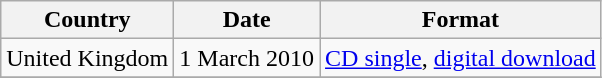<table class="wikitable">
<tr>
<th>Country</th>
<th>Date</th>
<th>Format</th>
</tr>
<tr>
<td rowspan="1">United Kingdom</td>
<td>1 March 2010</td>
<td><a href='#'>CD single</a>, <a href='#'>digital download</a></td>
</tr>
<tr>
</tr>
</table>
